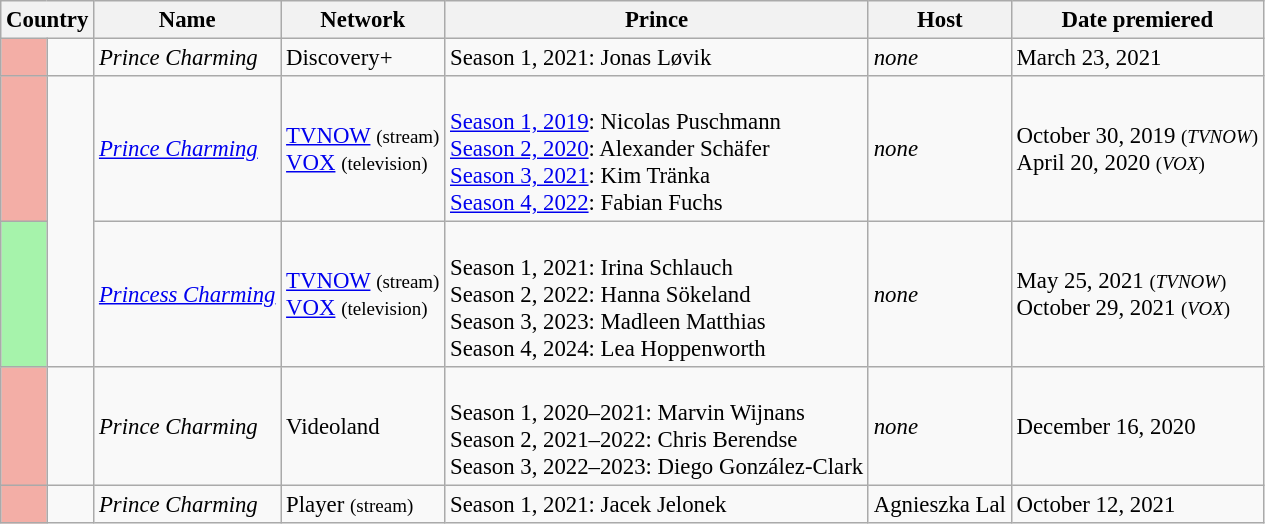<table class="wikitable" style="text-align:left; font-size:95%">
<tr>
<th colspan="2">Country</th>
<th>Name</th>
<th>Network</th>
<th>Prince</th>
<th>Host</th>
<th>Date premiered</th>
</tr>
<tr>
<td style="background:#F3AEA6"></td>
<td><strong></strong></td>
<td><em>Prince Charming</em></td>
<td>Discovery+</td>
<td>Season 1, 2021: Jonas Løvik</td>
<td><em>none</em></td>
<td>March 23, 2021</td>
</tr>
<tr>
<td style="background:#F3AEA6"></td>
<td rowspan="2"><strong></strong></td>
<td><em><a href='#'>Prince Charming</a></em></td>
<td><a href='#'>TVNOW</a> <small>(stream)</small><br><a href='#'>VOX</a> <small>(television)</small></td>
<td><br><a href='#'>Season 1, 2019</a>: Nicolas Puschmann
<br><a href='#'>Season 2, 2020</a>: Alexander Schäfer
<br><a href='#'>Season 3, 2021</a>: Kim Tränka
<br><a href='#'>Season 4, 2022</a>: Fabian Fuchs</td>
<td><em>none</em></td>
<td>October 30, 2019 <small>(<em>TVNOW</em>)</small><br>April 20, 2020 <small>(<em>VOX</em>)</small></td>
</tr>
<tr>
<td style="background:#A6F3AB"></td>
<td><em><a href='#'>Princess Charming</a></em></td>
<td><a href='#'>TVNOW</a> <small>(stream)</small><br><a href='#'>VOX</a> <small>(television)</small></td>
<td><br>Season 1, 2021: Irina Schlauch
<br>Season 2, 2022: Hanna Sökeland
<br>Season 3, 2023: Madleen Matthias
<br>Season 4, 2024: Lea Hoppenworth</td>
<td><em>none</em></td>
<td>May 25, 2021 <small>(<em>TVNOW</em>)</small><br>October 29, 2021 <small>(<em>VOX</em>)</small></td>
</tr>
<tr>
<td style="background:#F3AEA6"></td>
<td><strong></strong></td>
<td><em>Prince Charming</em></td>
<td>Videoland</td>
<td><br>Season 1, 2020–2021: Marvin Wijnans
<br>Season 2, 2021–2022: Chris Berendse
<br>Season 3, 2022–2023: Diego González-Clark</td>
<td><em>none</em></td>
<td>December 16, 2020</td>
</tr>
<tr>
<td style="background:#F3AEA6"></td>
<td><strong></strong></td>
<td><em>Prince Charming</em></td>
<td>Player <small>(stream)</small></td>
<td>Season 1, 2021: Jacek Jelonek</td>
<td>Agnieszka Lal</td>
<td>October 12, 2021</td>
</tr>
</table>
